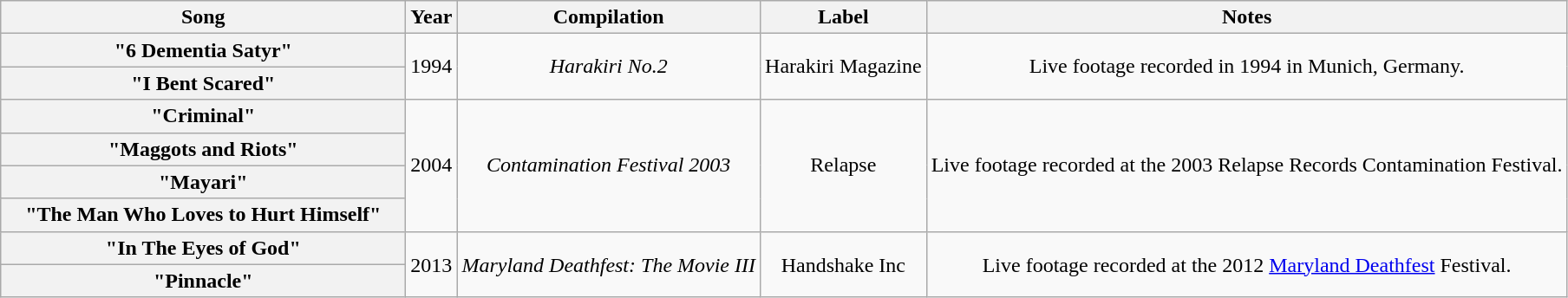<table class="wikitable plainrowheaders" style="text-align:center;">
<tr>
<th scope="col" style="width:19em;">Song</th>
<th scope="col">Year</th>
<th scope="col">Compilation</th>
<th scope="col">Label</th>
<th scope="col">Notes</th>
</tr>
<tr>
<th scope="row">"6 Dementia Satyr"</th>
<td rowspan="2">1994</td>
<td rowspan="2"><em>Harakiri No.2</em></td>
<td rowspan="2">Harakiri Magazine</td>
<td rowspan="2">Live footage recorded in 1994 in Munich, Germany.</td>
</tr>
<tr>
<th scope="row">"I Bent Scared"</th>
</tr>
<tr>
<th scope="row">"Criminal"</th>
<td rowspan="4">2004</td>
<td rowspan="4"><em>Contamination Festival 2003</em></td>
<td rowspan="4">Relapse</td>
<td rowspan="4">Live footage recorded at the 2003 Relapse Records Contamination Festival.</td>
</tr>
<tr>
<th scope="row">"Maggots and Riots"</th>
</tr>
<tr>
<th scope="row">"Mayari"</th>
</tr>
<tr>
<th scope="row">"The Man Who Loves to Hurt Himself"</th>
</tr>
<tr>
<th scope="row">"In The Eyes of God"</th>
<td rowspan="2">2013</td>
<td rowspan="2"><em>Maryland Deathfest: The Movie III</em></td>
<td rowspan="2">Handshake Inc</td>
<td rowspan="2">Live footage recorded at the 2012 <a href='#'>Maryland Deathfest</a> Festival.</td>
</tr>
<tr>
<th scope="row">"Pinnacle"</th>
</tr>
</table>
